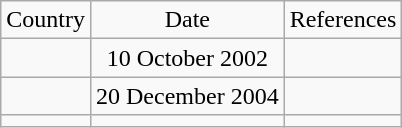<table class="wikitable" style="text-align:center">
<tr>
<td>Country</td>
<td>Date</td>
<td>References</td>
</tr>
<tr>
<td></td>
<td>10 October 2002</td>
<td></td>
</tr>
<tr>
<td></td>
<td>20 December 2004</td>
<td></td>
</tr>
<tr>
<td></td>
<td></td>
<td></td>
</tr>
</table>
